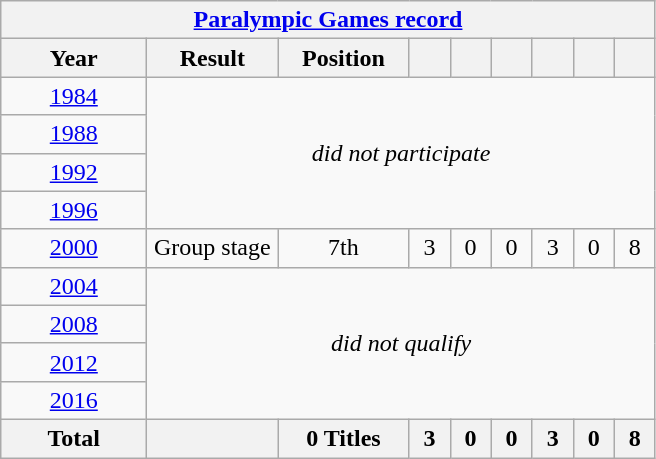<table class="wikitable" style="text-align: center;">
<tr>
<th colspan=9><a href='#'>Paralympic Games record</a></th>
</tr>
<tr>
<th width="90">Year</th>
<th width="80">Result</th>
<th width="80">Position</th>
<th width="20"></th>
<th width="20"></th>
<th width="20"></th>
<th width="20"></th>
<th width="20"></th>
<th width="20"></th>
</tr>
<tr>
<td> <a href='#'>1984</a></td>
<td rowspan=4 colspan=8><em>did not participate</em></td>
</tr>
<tr>
<td> <a href='#'>1988</a></td>
</tr>
<tr>
<td> <a href='#'>1992</a></td>
</tr>
<tr>
<td> <a href='#'>1996</a></td>
</tr>
<tr>
<td> <a href='#'>2000</a></td>
<td>Group stage</td>
<td>7th</td>
<td>3</td>
<td>0</td>
<td>0</td>
<td>3</td>
<td>0</td>
<td>8</td>
</tr>
<tr>
<td> <a href='#'>2004</a></td>
<td colspan="8" rowspan="4"><em>did not qualify</em></td>
</tr>
<tr>
<td> <a href='#'>2008</a></td>
</tr>
<tr>
<td> <a href='#'>2012</a></td>
</tr>
<tr>
<td> <a href='#'>2016</a></td>
</tr>
<tr>
<th>Total</th>
<th></th>
<th>0 Titles</th>
<th>3</th>
<th>0</th>
<th>0</th>
<th>3</th>
<th>0</th>
<th>8</th>
</tr>
</table>
